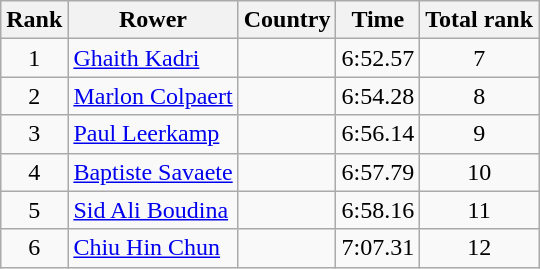<table class="wikitable" style="text-align:center">
<tr>
<th>Rank</th>
<th>Rower</th>
<th>Country</th>
<th>Time</th>
<th>Total rank</th>
</tr>
<tr>
<td>1</td>
<td align="left"><a href='#'>Ghaith Kadri</a></td>
<td align="left"></td>
<td>6:52.57</td>
<td>7</td>
</tr>
<tr>
<td>2</td>
<td align="left"><a href='#'>Marlon Colpaert</a></td>
<td align="left"></td>
<td>6:54.28</td>
<td>8</td>
</tr>
<tr>
<td>3</td>
<td align="left"><a href='#'>Paul Leerkamp</a></td>
<td align="left"></td>
<td>6:56.14</td>
<td>9</td>
</tr>
<tr>
<td>4</td>
<td align="left"><a href='#'>Baptiste Savaete</a></td>
<td align="left"></td>
<td>6:57.79</td>
<td>10</td>
</tr>
<tr>
<td>5</td>
<td align="left"><a href='#'>Sid Ali Boudina</a></td>
<td align="left"></td>
<td>6:58.16</td>
<td>11</td>
</tr>
<tr>
<td>6</td>
<td align="left"><a href='#'>Chiu Hin Chun</a></td>
<td align="left"></td>
<td>7:07.31</td>
<td>12</td>
</tr>
</table>
